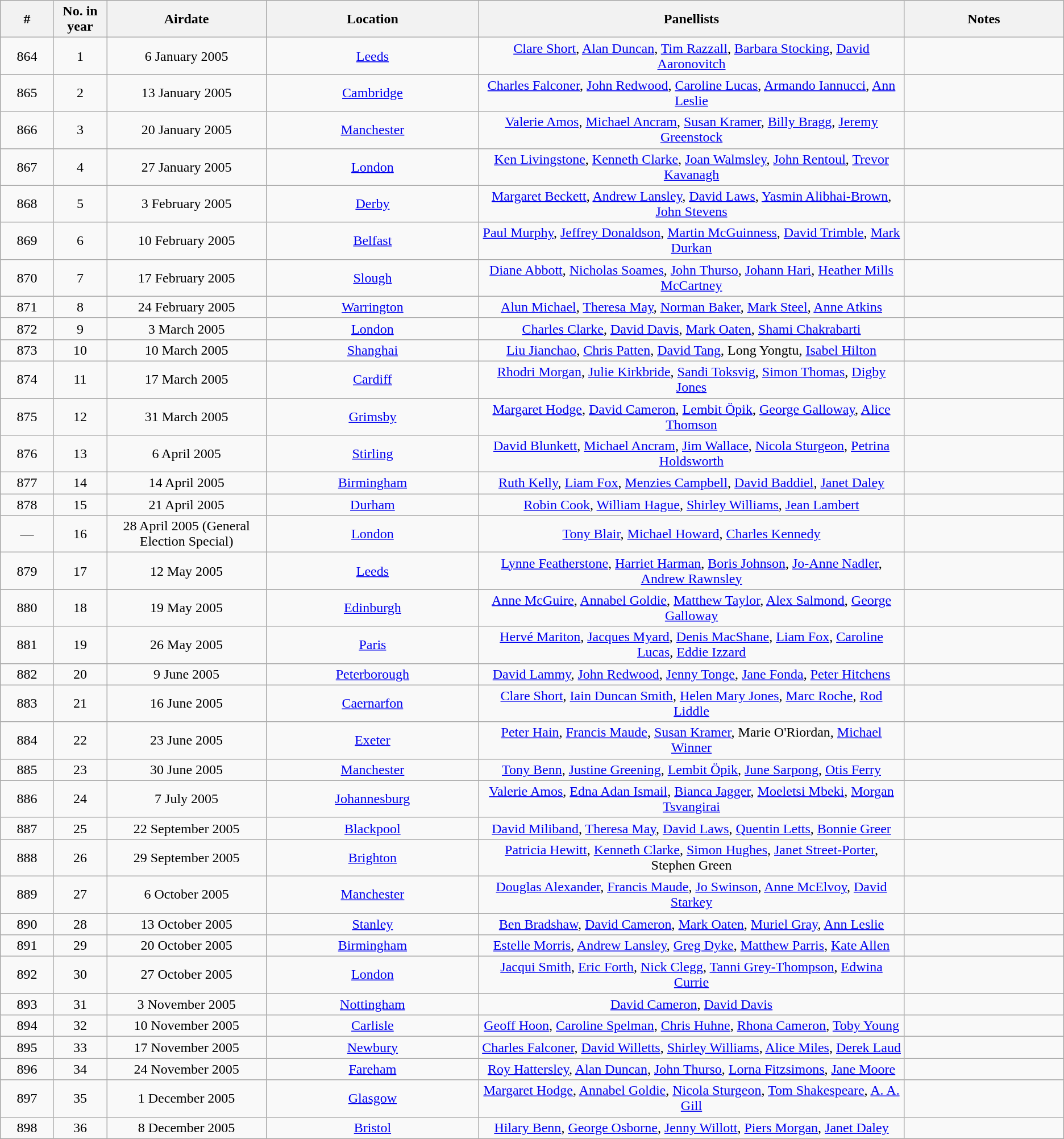<table class="wikitable" style="text-align:center;">
<tr>
<th style="width:5%;">#</th>
<th style="width:5%;">No. in year</th>
<th style="width:15%;">Airdate</th>
<th style="width:20%;">Location</th>
<th style="width:40%;">Panellists</th>
<th style="width:40%;">Notes</th>
</tr>
<tr>
<td>864</td>
<td>1</td>
<td>6 January 2005</td>
<td><a href='#'>Leeds</a></td>
<td><a href='#'>Clare Short</a>, <a href='#'>Alan Duncan</a>, <a href='#'>Tim Razzall</a>, <a href='#'>Barbara Stocking</a>, <a href='#'>David Aaronovitch</a></td>
<td></td>
</tr>
<tr>
<td>865</td>
<td>2</td>
<td>13 January 2005</td>
<td><a href='#'>Cambridge</a></td>
<td><a href='#'>Charles Falconer</a>, <a href='#'>John Redwood</a>, <a href='#'>Caroline Lucas</a>, <a href='#'>Armando Iannucci</a>, <a href='#'>Ann Leslie</a></td>
<td></td>
</tr>
<tr>
<td>866</td>
<td>3</td>
<td>20 January 2005</td>
<td><a href='#'>Manchester</a></td>
<td><a href='#'>Valerie Amos</a>, <a href='#'>Michael Ancram</a>, <a href='#'>Susan Kramer</a>, <a href='#'>Billy Bragg</a>, <a href='#'>Jeremy Greenstock</a></td>
<td></td>
</tr>
<tr>
<td>867</td>
<td>4</td>
<td>27 January 2005</td>
<td><a href='#'>London</a></td>
<td><a href='#'>Ken Livingstone</a>, <a href='#'>Kenneth Clarke</a>, <a href='#'>Joan Walmsley</a>, <a href='#'>John Rentoul</a>, <a href='#'>Trevor Kavanagh</a></td>
<td></td>
</tr>
<tr>
<td>868</td>
<td>5</td>
<td>3 February 2005 </td>
<td><a href='#'>Derby</a></td>
<td><a href='#'>Margaret Beckett</a>, <a href='#'>Andrew Lansley</a>, <a href='#'>David Laws</a>, <a href='#'>Yasmin Alibhai-Brown</a>, <a href='#'>John Stevens</a></td>
<td></td>
</tr>
<tr>
<td>869</td>
<td>6</td>
<td>10 February 2005</td>
<td><a href='#'>Belfast</a></td>
<td><a href='#'>Paul Murphy</a>, <a href='#'>Jeffrey Donaldson</a>, <a href='#'>Martin McGuinness</a>, <a href='#'>David Trimble</a>, <a href='#'>Mark Durkan</a></td>
<td></td>
</tr>
<tr>
<td>870</td>
<td>7</td>
<td>17 February 2005</td>
<td><a href='#'>Slough</a></td>
<td><a href='#'>Diane Abbott</a>, <a href='#'>Nicholas Soames</a>, <a href='#'>John Thurso</a>, <a href='#'>Johann Hari</a>, <a href='#'>Heather Mills McCartney</a></td>
<td></td>
</tr>
<tr>
<td>871</td>
<td>8</td>
<td>24 February 2005</td>
<td><a href='#'>Warrington</a></td>
<td><a href='#'>Alun Michael</a>, <a href='#'>Theresa May</a>, <a href='#'>Norman Baker</a>, <a href='#'>Mark Steel</a>, <a href='#'>Anne Atkins</a></td>
<td></td>
</tr>
<tr>
<td>872</td>
<td>9</td>
<td>3 March 2005</td>
<td><a href='#'>London</a></td>
<td><a href='#'>Charles Clarke</a>, <a href='#'>David Davis</a>, <a href='#'>Mark Oaten</a>, <a href='#'>Shami Chakrabarti</a></td>
<td></td>
</tr>
<tr>
<td>873</td>
<td>10</td>
<td>10 March 2005 </td>
<td><a href='#'>Shanghai</a></td>
<td><a href='#'>Liu Jianchao</a>, <a href='#'>Chris Patten</a>, <a href='#'>David Tang</a>, Long Yongtu, <a href='#'>Isabel Hilton</a></td>
<td></td>
</tr>
<tr>
<td>874</td>
<td>11</td>
<td>17 March 2005</td>
<td><a href='#'>Cardiff</a></td>
<td><a href='#'>Rhodri Morgan</a>, <a href='#'>Julie Kirkbride</a>, <a href='#'>Sandi Toksvig</a>, <a href='#'>Simon Thomas</a>, <a href='#'>Digby Jones</a></td>
<td></td>
</tr>
<tr>
<td>875</td>
<td>12</td>
<td>31 March 2005</td>
<td><a href='#'>Grimsby</a></td>
<td><a href='#'>Margaret Hodge</a>, <a href='#'>David Cameron</a>, <a href='#'>Lembit Öpik</a>, <a href='#'>George Galloway</a>, <a href='#'>Alice Thomson</a></td>
<td></td>
</tr>
<tr>
<td>876</td>
<td>13</td>
<td>6 April 2005</td>
<td><a href='#'>Stirling</a></td>
<td><a href='#'>David Blunkett</a>, <a href='#'>Michael Ancram</a>, <a href='#'>Jim Wallace</a>, <a href='#'>Nicola Sturgeon</a>, <a href='#'>Petrina Holdsworth</a></td>
<td></td>
</tr>
<tr>
<td>877</td>
<td>14</td>
<td>14 April 2005</td>
<td><a href='#'>Birmingham</a></td>
<td><a href='#'>Ruth Kelly</a>, <a href='#'>Liam Fox</a>, <a href='#'>Menzies Campbell</a>, <a href='#'>David Baddiel</a>, <a href='#'>Janet Daley</a></td>
<td></td>
</tr>
<tr>
<td>878</td>
<td>15</td>
<td>21 April 2005</td>
<td><a href='#'>Durham</a></td>
<td><a href='#'>Robin Cook</a>, <a href='#'>William Hague</a>, <a href='#'>Shirley Williams</a>, <a href='#'>Jean Lambert</a></td>
<td></td>
</tr>
<tr>
<td>—</td>
<td>16</td>
<td>28 April 2005  (General Election Special)</td>
<td><a href='#'>London</a></td>
<td><a href='#'>Tony Blair</a>, <a href='#'>Michael Howard</a>, <a href='#'>Charles Kennedy</a></td>
<td></td>
</tr>
<tr>
<td>879</td>
<td>17</td>
<td>12 May 2005</td>
<td><a href='#'>Leeds</a></td>
<td><a href='#'>Lynne Featherstone</a>, <a href='#'>Harriet Harman</a>, <a href='#'>Boris Johnson</a>, <a href='#'>Jo-Anne Nadler</a>, <a href='#'>Andrew Rawnsley</a></td>
<td></td>
</tr>
<tr>
<td>880</td>
<td>18</td>
<td>19 May 2005</td>
<td><a href='#'>Edinburgh</a></td>
<td><a href='#'>Anne McGuire</a>, <a href='#'>Annabel Goldie</a>, <a href='#'>Matthew Taylor</a>, <a href='#'>Alex Salmond</a>, <a href='#'>George Galloway</a></td>
<td></td>
</tr>
<tr>
<td>881</td>
<td>19</td>
<td>26 May 2005 </td>
<td><a href='#'>Paris</a></td>
<td><a href='#'>Hervé Mariton</a>, <a href='#'>Jacques Myard</a>, <a href='#'>Denis MacShane</a>, <a href='#'>Liam Fox</a>, <a href='#'>Caroline Lucas</a>, <a href='#'>Eddie Izzard</a></td>
<td></td>
</tr>
<tr>
<td>882</td>
<td>20</td>
<td>9 June 2005</td>
<td><a href='#'>Peterborough</a></td>
<td><a href='#'>David Lammy</a>, <a href='#'>John Redwood</a>, <a href='#'>Jenny Tonge</a>, <a href='#'>Jane Fonda</a>, <a href='#'>Peter Hitchens</a></td>
<td></td>
</tr>
<tr>
<td>883</td>
<td>21</td>
<td>16 June 2005</td>
<td><a href='#'>Caernarfon</a></td>
<td><a href='#'>Clare Short</a>, <a href='#'>Iain Duncan Smith</a>, <a href='#'>Helen Mary Jones</a>, <a href='#'>Marc Roche</a>, <a href='#'>Rod Liddle</a></td>
<td></td>
</tr>
<tr>
<td>884</td>
<td>22</td>
<td>23 June 2005</td>
<td><a href='#'>Exeter</a></td>
<td><a href='#'>Peter Hain</a>, <a href='#'>Francis Maude</a>, <a href='#'>Susan Kramer</a>, Marie O'Riordan, <a href='#'>Michael Winner</a></td>
<td></td>
</tr>
<tr>
<td>885</td>
<td>23</td>
<td>30 June 2005 </td>
<td><a href='#'>Manchester</a></td>
<td><a href='#'>Tony Benn</a>, <a href='#'>Justine Greening</a>, <a href='#'>Lembit Öpik</a>, <a href='#'>June Sarpong</a>, <a href='#'>Otis Ferry</a></td>
<td></td>
</tr>
<tr>
<td>886</td>
<td>24</td>
<td>7 July 2005 </td>
<td><a href='#'>Johannesburg</a></td>
<td><a href='#'>Valerie Amos</a>, <a href='#'>Edna Adan Ismail</a>, <a href='#'>Bianca Jagger</a>, <a href='#'>Moeletsi Mbeki</a>, <a href='#'>Morgan Tsvangirai</a></td>
<td></td>
</tr>
<tr>
<td>887</td>
<td>25</td>
<td>22 September 2005</td>
<td><a href='#'>Blackpool</a></td>
<td><a href='#'>David Miliband</a>, <a href='#'>Theresa May</a>, <a href='#'>David Laws</a>, <a href='#'>Quentin Letts</a>, <a href='#'>Bonnie Greer</a></td>
<td></td>
</tr>
<tr>
<td>888</td>
<td>26</td>
<td>29 September 2005</td>
<td><a href='#'>Brighton</a></td>
<td><a href='#'>Patricia Hewitt</a>, <a href='#'>Kenneth Clarke</a>, <a href='#'>Simon Hughes</a>, <a href='#'>Janet Street-Porter</a>, Stephen Green</td>
<td></td>
</tr>
<tr>
<td>889</td>
<td>27</td>
<td>6 October 2005</td>
<td><a href='#'>Manchester</a></td>
<td><a href='#'>Douglas Alexander</a>, <a href='#'>Francis Maude</a>, <a href='#'>Jo Swinson</a>, <a href='#'>Anne McElvoy</a>, <a href='#'>David Starkey</a></td>
<td></td>
</tr>
<tr>
<td>890</td>
<td>28</td>
<td>13 October 2005</td>
<td><a href='#'>Stanley</a></td>
<td><a href='#'>Ben Bradshaw</a>, <a href='#'>David Cameron</a>, <a href='#'>Mark Oaten</a>, <a href='#'>Muriel Gray</a>, <a href='#'>Ann Leslie</a></td>
<td></td>
</tr>
<tr>
<td>891</td>
<td>29</td>
<td>20 October 2005</td>
<td><a href='#'>Birmingham</a></td>
<td><a href='#'>Estelle Morris</a>, <a href='#'>Andrew Lansley</a>, <a href='#'>Greg Dyke</a>, <a href='#'>Matthew Parris</a>, <a href='#'>Kate Allen</a></td>
<td></td>
</tr>
<tr>
<td>892</td>
<td>30</td>
<td>27 October 2005</td>
<td><a href='#'>London</a></td>
<td><a href='#'>Jacqui Smith</a>, <a href='#'>Eric Forth</a>, <a href='#'>Nick Clegg</a>, <a href='#'>Tanni Grey-Thompson</a>, <a href='#'>Edwina Currie</a></td>
<td></td>
</tr>
<tr>
<td>893</td>
<td>31</td>
<td>3 November 2005 </td>
<td><a href='#'>Nottingham</a></td>
<td><a href='#'>David Cameron</a>, <a href='#'>David Davis</a></td>
<td></td>
</tr>
<tr>
<td>894</td>
<td>32</td>
<td>10 November 2005</td>
<td><a href='#'>Carlisle</a></td>
<td><a href='#'>Geoff Hoon</a>, <a href='#'>Caroline Spelman</a>, <a href='#'>Chris Huhne</a>, <a href='#'>Rhona Cameron</a>, <a href='#'>Toby Young</a></td>
<td></td>
</tr>
<tr>
<td>895</td>
<td>33</td>
<td>17 November 2005</td>
<td><a href='#'>Newbury</a></td>
<td><a href='#'>Charles Falconer</a>, <a href='#'>David Willetts</a>, <a href='#'>Shirley Williams</a>, <a href='#'>Alice Miles</a>, <a href='#'>Derek Laud</a></td>
<td></td>
</tr>
<tr>
<td>896</td>
<td>34</td>
<td>24 November 2005</td>
<td><a href='#'>Fareham</a></td>
<td><a href='#'>Roy Hattersley</a>, <a href='#'>Alan Duncan</a>, <a href='#'>John Thurso</a>, <a href='#'>Lorna Fitzsimons</a>, <a href='#'>Jane Moore</a></td>
<td></td>
</tr>
<tr>
<td>897</td>
<td>35</td>
<td>1 December 2005</td>
<td><a href='#'>Glasgow</a></td>
<td><a href='#'>Margaret Hodge</a>, <a href='#'>Annabel Goldie</a>, <a href='#'>Nicola Sturgeon</a>, <a href='#'>Tom Shakespeare</a>, <a href='#'>A. A. Gill</a></td>
<td></td>
</tr>
<tr>
<td>898</td>
<td>36</td>
<td>8 December 2005</td>
<td><a href='#'>Bristol</a></td>
<td><a href='#'>Hilary Benn</a>, <a href='#'>George Osborne</a>, <a href='#'>Jenny Willott</a>, <a href='#'>Piers Morgan</a>, <a href='#'>Janet Daley</a></td>
<td></td>
</tr>
</table>
